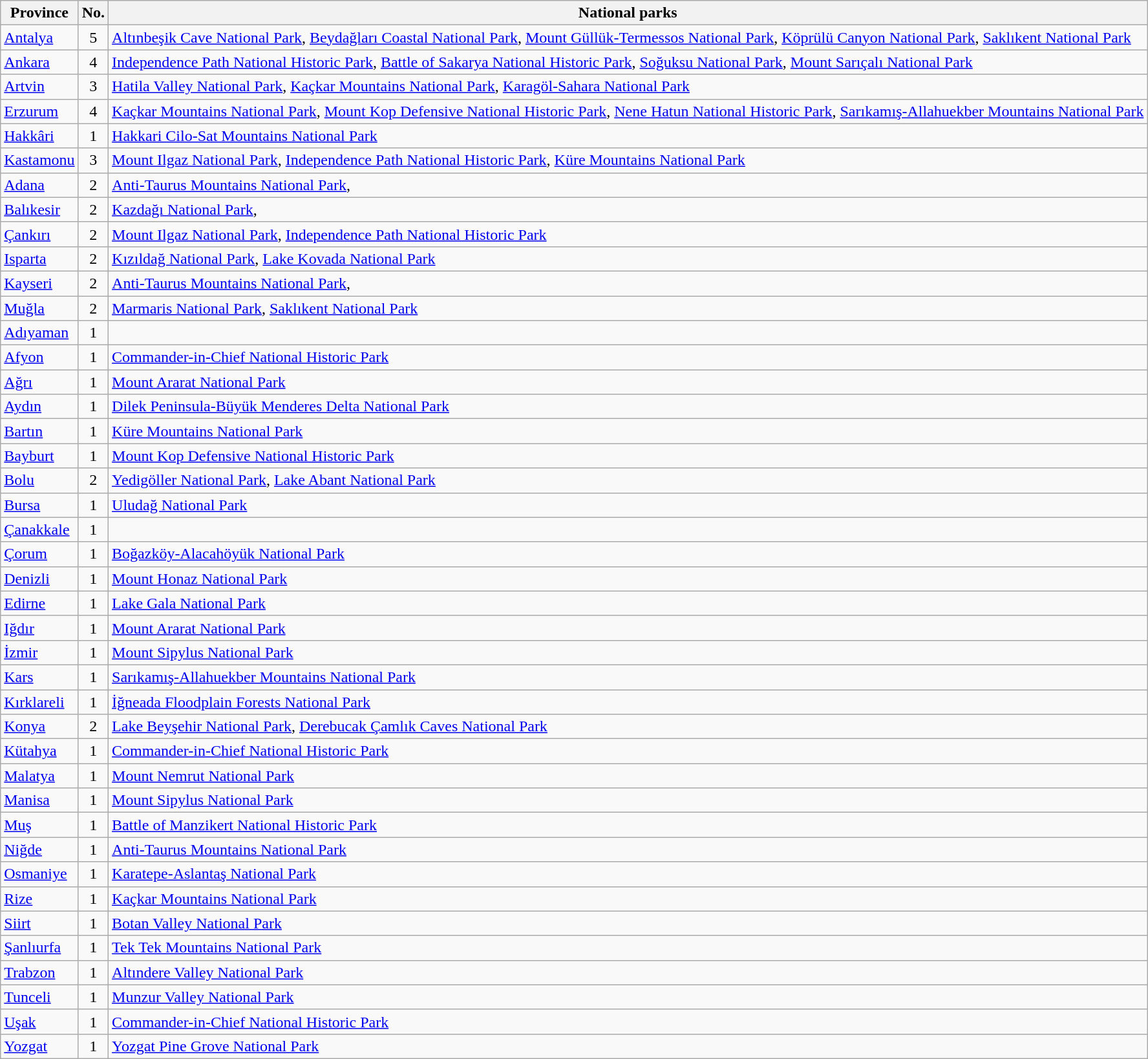<table class="wikitable sortable">
<tr>
<th>Province</th>
<th>No.</th>
<th class="unsortable">National parks</th>
</tr>
<tr>
<td><a href='#'>Antalya</a></td>
<td align="center">5</td>
<td><a href='#'>Altınbeşik Cave National Park</a>, <a href='#'>Beydağları Coastal National Park</a>, <a href='#'>Mount Güllük-Termessos National Park</a>, <a href='#'>Köprülü Canyon National Park</a>, <a href='#'>Saklıkent National Park</a></td>
</tr>
<tr>
<td><a href='#'>Ankara</a></td>
<td align="center">4</td>
<td><a href='#'>Independence Path National Historic Park</a>, <a href='#'>Battle of Sakarya National Historic Park</a>, <a href='#'>Soğuksu National Park</a>, <a href='#'>Mount Sarıçalı National Park</a></td>
</tr>
<tr>
<td><a href='#'>Artvin</a></td>
<td align="center">3</td>
<td><a href='#'>Hatila Valley National Park</a>, <a href='#'>Kaçkar Mountains National Park</a>, <a href='#'>Karagöl-Sahara National Park</a></td>
</tr>
<tr>
<td><a href='#'>Erzurum</a></td>
<td align="center">4</td>
<td><a href='#'>Kaçkar Mountains National Park</a>, <a href='#'>Mount Kop Defensive National Historic Park</a>, <a href='#'>Nene Hatun National Historic Park</a>, <a href='#'>Sarıkamış-Allahuekber Mountains National Park</a></td>
</tr>
<tr>
<td><a href='#'>Hakkâri</a></td>
<td align="center">1</td>
<td><a href='#'>Hakkari Cilo-Sat Mountains National Park</a></td>
</tr>
<tr>
<td><a href='#'>Kastamonu</a></td>
<td align="center">3</td>
<td><a href='#'>Mount Ilgaz National Park</a>, <a href='#'>Independence Path National Historic Park</a>, <a href='#'>Küre Mountains National Park</a></td>
</tr>
<tr>
<td><a href='#'>Adana</a></td>
<td align="center">2</td>
<td><a href='#'>Anti-Taurus Mountains National Park</a>, </td>
</tr>
<tr>
<td><a href='#'>Balıkesir</a></td>
<td align="center">2</td>
<td><a href='#'>Kazdağı National Park</a>, </td>
</tr>
<tr>
<td><a href='#'>Çankırı</a></td>
<td align="center">2</td>
<td><a href='#'>Mount Ilgaz National Park</a>, <a href='#'>Independence Path National Historic Park</a></td>
</tr>
<tr>
<td><a href='#'>Isparta</a></td>
<td align="center">2</td>
<td><a href='#'>Kızıldağ National Park</a>, <a href='#'>Lake Kovada National Park</a></td>
</tr>
<tr>
<td><a href='#'>Kayseri</a></td>
<td align="center">2</td>
<td><a href='#'>Anti-Taurus Mountains National Park</a>, </td>
</tr>
<tr>
<td><a href='#'>Muğla</a></td>
<td align="center">2</td>
<td><a href='#'>Marmaris National Park</a>, <a href='#'>Saklıkent National Park</a></td>
</tr>
<tr>
<td><a href='#'>Adıyaman</a></td>
<td align="center">1</td>
<td></td>
</tr>
<tr>
<td><a href='#'>Afyon</a></td>
<td align="center">1</td>
<td><a href='#'>Commander-in-Chief National Historic Park</a></td>
</tr>
<tr>
<td><a href='#'>Ağrı</a></td>
<td align="center">1</td>
<td><a href='#'>Mount Ararat National Park</a></td>
</tr>
<tr>
<td><a href='#'>Aydın</a></td>
<td align="center">1</td>
<td><a href='#'>Dilek Peninsula-Büyük Menderes Delta National Park</a></td>
</tr>
<tr>
<td><a href='#'>Bartın</a></td>
<td align="center">1</td>
<td><a href='#'>Küre Mountains National Park</a></td>
</tr>
<tr>
<td><a href='#'>Bayburt</a></td>
<td align="center">1</td>
<td><a href='#'>Mount Kop Defensive National Historic Park</a></td>
</tr>
<tr>
<td><a href='#'>Bolu</a></td>
<td align="center">2</td>
<td><a href='#'>Yedigöller National Park</a>, <a href='#'>Lake Abant National Park</a></td>
</tr>
<tr>
<td><a href='#'>Bursa</a></td>
<td align="center">1</td>
<td><a href='#'>Uludağ National Park</a></td>
</tr>
<tr>
<td><a href='#'>Çanakkale</a></td>
<td align="center">1</td>
<td></td>
</tr>
<tr>
<td><a href='#'>Çorum</a></td>
<td align="center">1</td>
<td><a href='#'>Boğazköy-Alacahöyük National Park</a></td>
</tr>
<tr>
<td><a href='#'>Denizli</a></td>
<td align="center">1</td>
<td><a href='#'>Mount Honaz National Park</a></td>
</tr>
<tr>
<td><a href='#'>Edirne</a></td>
<td align="center">1</td>
<td><a href='#'>Lake Gala National Park</a></td>
</tr>
<tr>
<td><a href='#'>Iğdır</a></td>
<td align="center">1</td>
<td><a href='#'>Mount Ararat National Park</a></td>
</tr>
<tr>
<td><a href='#'>İzmir</a></td>
<td align="center">1</td>
<td><a href='#'>Mount Sipylus National Park</a></td>
</tr>
<tr>
<td><a href='#'>Kars</a></td>
<td align="center">1</td>
<td><a href='#'>Sarıkamış-Allahuekber Mountains National Park</a></td>
</tr>
<tr>
<td><a href='#'>Kırklareli</a></td>
<td align="center">1</td>
<td><a href='#'>İğneada Floodplain Forests National Park</a></td>
</tr>
<tr>
<td><a href='#'>Konya</a></td>
<td align="center">2</td>
<td><a href='#'>Lake Beyşehir National Park</a>, <a href='#'>Derebucak Çamlık Caves National Park</a></td>
</tr>
<tr>
<td><a href='#'>Kütahya</a></td>
<td align="center">1</td>
<td><a href='#'>Commander-in-Chief National Historic Park</a></td>
</tr>
<tr>
<td><a href='#'>Malatya</a></td>
<td align="center">1</td>
<td><a href='#'>Mount Nemrut National Park</a></td>
</tr>
<tr>
<td><a href='#'>Manisa</a></td>
<td align="center">1</td>
<td><a href='#'>Mount Sipylus National Park</a></td>
</tr>
<tr>
<td><a href='#'>Muş</a></td>
<td align="center">1</td>
<td><a href='#'>Battle of Manzikert National Historic Park</a></td>
</tr>
<tr>
<td><a href='#'>Niğde</a></td>
<td align="center">1</td>
<td><a href='#'>Anti-Taurus Mountains National Park</a></td>
</tr>
<tr>
<td><a href='#'>Osmaniye</a></td>
<td align="center">1</td>
<td><a href='#'>Karatepe-Aslantaş National Park</a></td>
</tr>
<tr>
<td><a href='#'>Rize</a></td>
<td align="center">1</td>
<td><a href='#'>Kaçkar Mountains National Park</a></td>
</tr>
<tr>
<td><a href='#'>Siirt</a></td>
<td align="center">1</td>
<td><a href='#'>Botan Valley National Park</a></td>
</tr>
<tr>
<td><a href='#'>Şanlıurfa</a></td>
<td align="center">1</td>
<td><a href='#'>Tek Tek Mountains National Park</a></td>
</tr>
<tr>
<td><a href='#'>Trabzon</a></td>
<td align="center">1</td>
<td><a href='#'>Altındere Valley National Park</a></td>
</tr>
<tr>
<td><a href='#'>Tunceli</a></td>
<td align="center">1</td>
<td><a href='#'>Munzur Valley National Park</a></td>
</tr>
<tr>
<td><a href='#'>Uşak</a></td>
<td align="center">1</td>
<td><a href='#'>Commander-in-Chief National Historic Park</a></td>
</tr>
<tr>
<td><a href='#'>Yozgat</a></td>
<td align="center">1</td>
<td><a href='#'>Yozgat Pine Grove National Park</a></td>
</tr>
</table>
